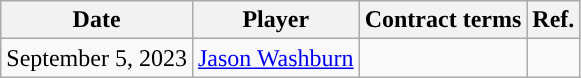<table class="wikitable">
<tr>
<th>Date</th>
<th>Player</th>
<th>Contract terms</th>
<th>Ref.</th>
</tr>
<tr>
<td>September 5, 2023</td>
<td><a href='#'>Jason Washburn</a></td>
<td></td>
<td></td>
</tr>
</table>
